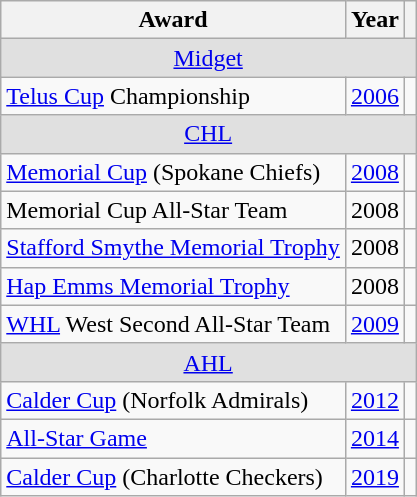<table class="wikitable">
<tr>
<th>Award</th>
<th>Year</th>
<th></th>
</tr>
<tr ALIGN="center" bgcolor="#e0e0e0">
<td colspan="3"><a href='#'>Midget</a></td>
</tr>
<tr>
<td><a href='#'>Telus Cup</a> Championship</td>
<td><a href='#'>2006</a></td>
<td></td>
</tr>
<tr ALIGN="center" bgcolor="#e0e0e0">
<td colspan="3"><a href='#'>CHL</a></td>
</tr>
<tr>
<td><a href='#'>Memorial Cup</a> (Spokane Chiefs)</td>
<td><a href='#'>2008</a></td>
<td></td>
</tr>
<tr>
<td>Memorial Cup All-Star Team</td>
<td>2008</td>
<td></td>
</tr>
<tr>
<td><a href='#'>Stafford Smythe Memorial Trophy</a></td>
<td>2008</td>
<td></td>
</tr>
<tr>
<td><a href='#'>Hap Emms Memorial Trophy</a></td>
<td>2008</td>
<td></td>
</tr>
<tr>
<td><a href='#'>WHL</a> West Second All-Star Team</td>
<td><a href='#'>2009</a></td>
<td></td>
</tr>
<tr ALIGN="center" bgcolor="#e0e0e0">
<td colspan="3"><a href='#'>AHL</a></td>
</tr>
<tr>
<td><a href='#'>Calder Cup</a> (Norfolk Admirals)</td>
<td><a href='#'>2012</a></td>
<td></td>
</tr>
<tr>
<td><a href='#'>All-Star Game</a></td>
<td><a href='#'>2014</a></td>
<td></td>
</tr>
<tr>
<td><a href='#'>Calder Cup</a> (Charlotte Checkers)</td>
<td><a href='#'>2019</a></td>
<td></td>
</tr>
</table>
